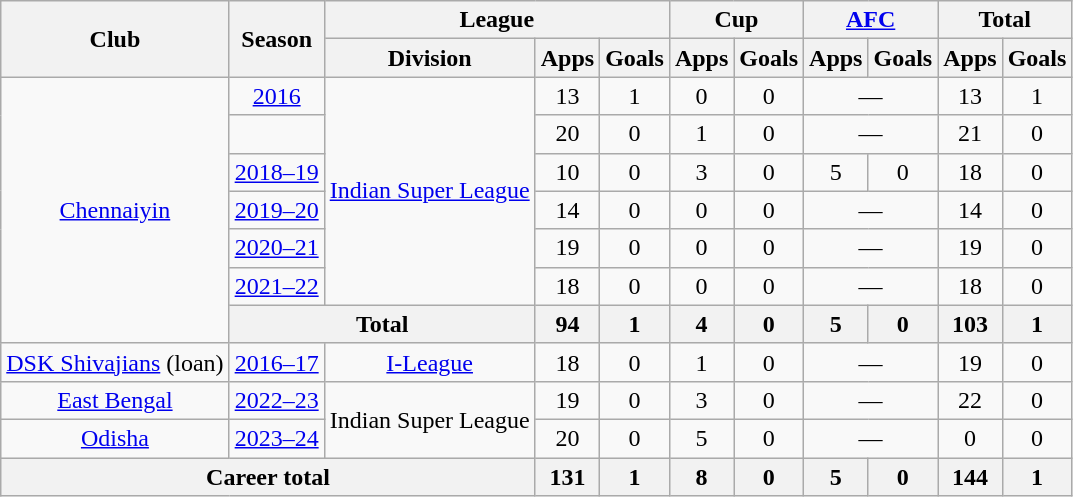<table class="wikitable" style="text-align: center;">
<tr>
<th rowspan="2">Club</th>
<th rowspan="2">Season</th>
<th colspan="3">League</th>
<th colspan="2">Cup</th>
<th colspan="2"><a href='#'>AFC</a></th>
<th colspan="2">Total</th>
</tr>
<tr>
<th>Division</th>
<th>Apps</th>
<th>Goals</th>
<th>Apps</th>
<th>Goals</th>
<th>Apps</th>
<th>Goals</th>
<th>Apps</th>
<th>Goals</th>
</tr>
<tr>
<td rowspan="7"><a href='#'>Chennaiyin</a></td>
<td><a href='#'>2016</a></td>
<td rowspan="6"><a href='#'>Indian Super League</a></td>
<td>13</td>
<td>1</td>
<td>0</td>
<td>0</td>
<td colspan="2">—</td>
<td>13</td>
<td>1</td>
</tr>
<tr>
<td></td>
<td>20</td>
<td>0</td>
<td>1</td>
<td>0</td>
<td colspan="2">—</td>
<td>21</td>
<td>0</td>
</tr>
<tr>
<td><a href='#'>2018–19</a></td>
<td>10</td>
<td>0</td>
<td>3</td>
<td>0</td>
<td>5</td>
<td>0</td>
<td>18</td>
<td>0</td>
</tr>
<tr>
<td><a href='#'>2019–20</a></td>
<td>14</td>
<td>0</td>
<td>0</td>
<td>0</td>
<td colspan="2">—</td>
<td>14</td>
<td>0</td>
</tr>
<tr>
<td><a href='#'>2020–21</a></td>
<td>19</td>
<td>0</td>
<td>0</td>
<td>0</td>
<td colspan="2">—</td>
<td>19</td>
<td>0</td>
</tr>
<tr>
<td><a href='#'>2021–22</a></td>
<td>18</td>
<td>0</td>
<td>0</td>
<td>0</td>
<td colspan="2">—</td>
<td>18</td>
<td>0</td>
</tr>
<tr>
<th colspan="2">Total</th>
<th>94</th>
<th>1</th>
<th>4</th>
<th>0</th>
<th>5</th>
<th>0</th>
<th>103</th>
<th>1</th>
</tr>
<tr>
<td rowspan="1"><a href='#'>DSK Shivajians</a> (loan)</td>
<td><a href='#'>2016–17</a></td>
<td rowspan="1"><a href='#'>I-League</a></td>
<td>18</td>
<td>0</td>
<td>1</td>
<td>0</td>
<td colspan="2">—</td>
<td>19</td>
<td>0</td>
</tr>
<tr>
<td rowspan="1"><a href='#'>East Bengal</a></td>
<td><a href='#'>2022–23</a></td>
<td rowspan="2">Indian Super League</td>
<td>19</td>
<td>0</td>
<td>3</td>
<td>0</td>
<td colspan="2">—</td>
<td>22</td>
<td>0</td>
</tr>
<tr>
<td rowspan="1"><a href='#'>Odisha</a></td>
<td><a href='#'>2023–24</a></td>
<td>20</td>
<td>0</td>
<td>5</td>
<td>0</td>
<td colspan="2">—</td>
<td>0</td>
<td>0</td>
</tr>
<tr>
<th colspan="3">Career total</th>
<th>131</th>
<th>1</th>
<th>8</th>
<th>0</th>
<th>5</th>
<th>0</th>
<th>144</th>
<th>1</th>
</tr>
</table>
